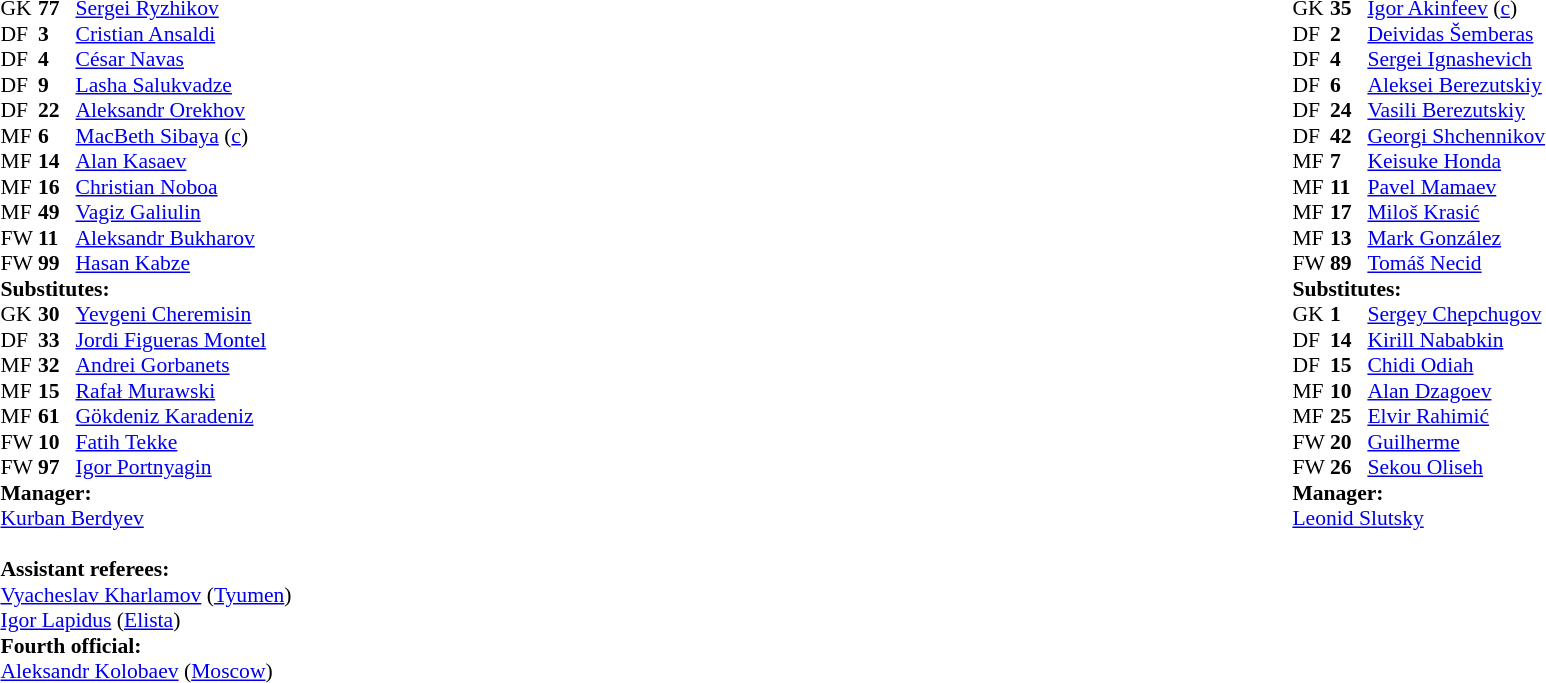<table width="100%">
<tr>
<td valign="top" width="50%"><br><table style="font-size: 90%" cellspacing="0" cellpadding="0">
<tr>
<td colspan="4"></td>
</tr>
<tr>
<th width=25></th>
<th width=25></th>
</tr>
<tr>
<td>GK</td>
<td><strong>77</strong></td>
<td> <a href='#'>Sergei Ryzhikov</a></td>
<td></td>
</tr>
<tr>
<td>DF</td>
<td><strong>3</strong></td>
<td> <a href='#'>Cristian Ansaldi</a></td>
</tr>
<tr>
<td>DF</td>
<td><strong>4</strong></td>
<td> <a href='#'>César Navas</a></td>
</tr>
<tr>
<td>DF</td>
<td><strong>9</strong></td>
<td> <a href='#'>Lasha Salukvadze</a></td>
</tr>
<tr>
<td>DF</td>
<td><strong>22</strong></td>
<td> <a href='#'>Aleksandr Orekhov</a></td>
</tr>
<tr>
<td>MF</td>
<td><strong>6</strong></td>
<td> <a href='#'>MacBeth Sibaya</a> (<a href='#'>c</a>)</td>
</tr>
<tr>
<td>MF</td>
<td><strong>14</strong></td>
<td> <a href='#'>Alan Kasaev</a></td>
</tr>
<tr>
<td>MF</td>
<td><strong>16</strong></td>
<td> <a href='#'>Christian Noboa</a></td>
</tr>
<tr>
<td>MF</td>
<td><strong>49</strong></td>
<td> <a href='#'>Vagiz Galiulin</a></td>
<td></td>
</tr>
<tr>
<td>FW</td>
<td><strong>11</strong></td>
<td> <a href='#'>Aleksandr Bukharov</a></td>
<td></td>
</tr>
<tr>
<td>FW</td>
<td><strong>99</strong></td>
<td> <a href='#'>Hasan Kabze</a></td>
<td></td>
</tr>
<tr>
<td colspan=3><strong>Substitutes:</strong></td>
</tr>
<tr>
<td>GK</td>
<td><strong>30</strong></td>
<td> <a href='#'>Yevgeni Cheremisin</a></td>
</tr>
<tr>
<td>DF</td>
<td><strong>33</strong></td>
<td> <a href='#'>Jordi Figueras Montel</a></td>
</tr>
<tr>
<td>MF</td>
<td><strong>32</strong></td>
<td> <a href='#'>Andrei Gorbanets</a></td>
<td></td>
</tr>
<tr>
<td>MF</td>
<td><strong>15</strong></td>
<td> <a href='#'>Rafał Murawski</a></td>
</tr>
<tr>
<td>MF</td>
<td><strong>61</strong></td>
<td> <a href='#'>Gökdeniz Karadeniz</a></td>
</tr>
<tr>
<td>FW</td>
<td><strong>10</strong></td>
<td> <a href='#'>Fatih Tekke</a></td>
<td></td>
</tr>
<tr>
<td>FW</td>
<td><strong>97</strong></td>
<td> <a href='#'>Igor Portnyagin</a></td>
</tr>
<tr>
<td colspan=3><strong>Manager:</strong></td>
</tr>
<tr>
<td colspan=4> <a href='#'>Kurban Berdyev</a><br><br><strong>Assistant referees:</strong><br><a href='#'>Vyacheslav Kharlamov</a> (<a href='#'>Tyumen</a>)<br><a href='#'>Igor Lapidus</a> (<a href='#'>Elista</a>)
<br><strong>Fourth official:</strong><br><a href='#'>Aleksandr Kolobaev</a> (<a href='#'>Moscow</a>)</td>
</tr>
</table>
</td>
<td></td>
<td valign="top" width="50%"><br><table style="font-size: 90%" cellspacing="0" cellpadding="0" align=center>
<tr>
<td colspan="4"></td>
</tr>
<tr>
<th width=25></th>
<th width=25></th>
</tr>
<tr>
<td>GK</td>
<td><strong>35</strong></td>
<td> <a href='#'>Igor Akinfeev</a> (<a href='#'>c</a>)</td>
</tr>
<tr>
<td>DF</td>
<td><strong>2</strong></td>
<td> <a href='#'>Deividas Šemberas</a></td>
<td></td>
</tr>
<tr>
<td>DF</td>
<td><strong>4</strong></td>
<td> <a href='#'>Sergei Ignashevich</a></td>
</tr>
<tr>
<td>DF</td>
<td><strong>6</strong></td>
<td> <a href='#'>Aleksei Berezutskiy</a></td>
</tr>
<tr>
<td>DF</td>
<td><strong>24</strong></td>
<td> <a href='#'>Vasili Berezutskiy</a></td>
</tr>
<tr>
<td>DF</td>
<td><strong>42</strong></td>
<td> <a href='#'>Georgi Shchennikov</a></td>
</tr>
<tr>
<td>MF</td>
<td><strong>7</strong></td>
<td> <a href='#'>Keisuke Honda</a></td>
<td></td>
</tr>
<tr>
<td>MF</td>
<td><strong>11</strong></td>
<td> <a href='#'>Pavel Mamaev</a></td>
<td></td>
<td></td>
</tr>
<tr>
<td>MF</td>
<td><strong>17</strong></td>
<td> <a href='#'>Miloš Krasić</a></td>
</tr>
<tr>
<td>MF</td>
<td><strong>13</strong></td>
<td> <a href='#'>Mark González</a></td>
</tr>
<tr>
<td>FW</td>
<td><strong>89</strong></td>
<td> <a href='#'>Tomáš Necid</a></td>
</tr>
<tr>
<td colspan=3><strong>Substitutes:</strong></td>
</tr>
<tr>
<td>GK</td>
<td><strong>1</strong></td>
<td> <a href='#'>Sergey Chepchugov</a></td>
</tr>
<tr>
<td>DF</td>
<td><strong>14</strong></td>
<td> <a href='#'>Kirill Nababkin</a></td>
</tr>
<tr>
<td>DF</td>
<td><strong>15</strong></td>
<td> <a href='#'>Chidi Odiah</a></td>
</tr>
<tr>
<td>MF</td>
<td><strong>10</strong></td>
<td> <a href='#'>Alan Dzagoev</a></td>
<td></td>
</tr>
<tr>
<td>MF</td>
<td><strong>25</strong></td>
<td> <a href='#'>Elvir Rahimić</a></td>
</tr>
<tr>
<td>FW</td>
<td><strong>20</strong></td>
<td> <a href='#'>Guilherme</a></td>
</tr>
<tr>
<td>FW</td>
<td><strong>26</strong></td>
<td> <a href='#'>Sekou Oliseh</a></td>
</tr>
<tr>
<td colspan=3><strong>Manager:</strong></td>
</tr>
<tr>
<td colspan=4> <a href='#'>Leonid Slutsky</a></td>
</tr>
<tr>
</tr>
</table>
</td>
</tr>
</table>
